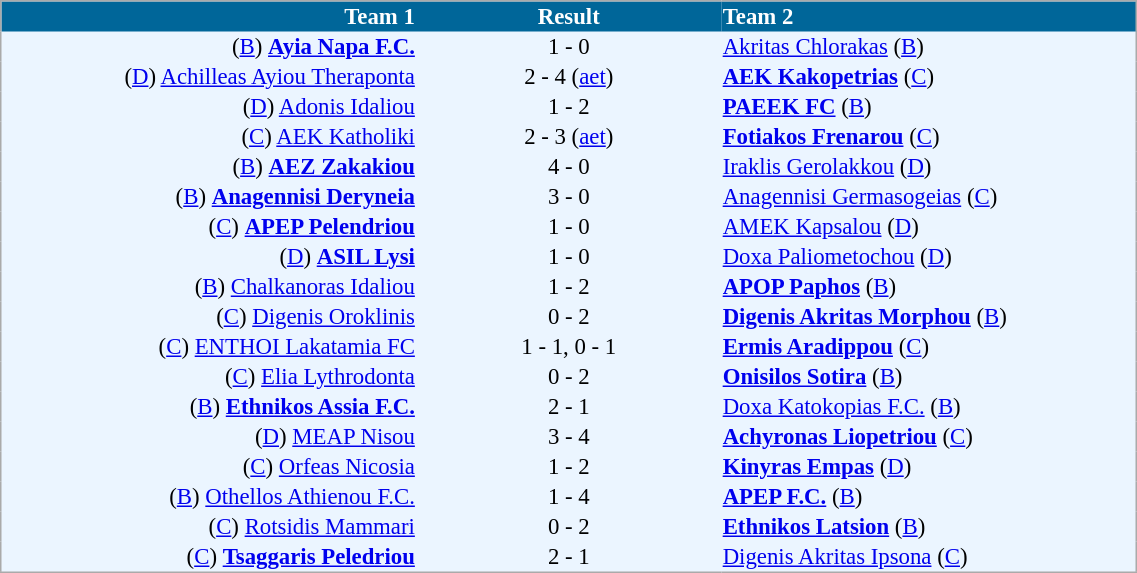<table cellspacing="0" style="background: #EBF5FF; border: 1px #aaa solid; border-collapse: collapse; font-size: 95%;" width=60%>
<tr bgcolor=#006699 style="color:white;">
<th width=30% align="right">Team 1</th>
<th width=22% align="center">Result</th>
<th width=30% align="left">Team 2</th>
</tr>
<tr>
<td align=right>(<a href='#'>B</a>) <strong><a href='#'>Ayia Napa F.C.</a></strong></td>
<td align=center>1 - 0</td>
<td align=left><a href='#'>Akritas Chlorakas</a> (<a href='#'>B</a>)</td>
</tr>
<tr>
<td align=right>(<a href='#'>D</a>) <a href='#'>Achilleas Ayiou Theraponta</a></td>
<td align=center>2 - 4 (<a href='#'>aet</a>)</td>
<td align=left><strong><a href='#'>AEK Kakopetrias</a></strong> (<a href='#'>C</a>)</td>
</tr>
<tr>
<td align=right>(<a href='#'>D</a>) <a href='#'>Adonis Idaliou</a></td>
<td align=center>1 - 2</td>
<td align=left><strong><a href='#'>PAEEK FC</a></strong> (<a href='#'>B</a>)</td>
</tr>
<tr>
<td align=right>(<a href='#'>C</a>) <a href='#'>AEK Katholiki</a></td>
<td align=center>2 - 3 (<a href='#'>aet</a>)</td>
<td align=left><strong><a href='#'>Fotiakos Frenarou</a></strong> (<a href='#'>C</a>)</td>
</tr>
<tr>
<td align=right>(<a href='#'>B</a>) <strong><a href='#'>AEZ Zakakiou</a></strong></td>
<td align=center>4 - 0</td>
<td align=left><a href='#'>Iraklis Gerolakkou</a> (<a href='#'>D</a>)</td>
</tr>
<tr>
<td align=right>(<a href='#'>B</a>) <strong><a href='#'>Anagennisi Deryneia</a></strong></td>
<td align=center>3 - 0</td>
<td align=left><a href='#'>Anagennisi Germasogeias</a> (<a href='#'>C</a>)</td>
</tr>
<tr>
<td align=right>(<a href='#'>C</a>) <strong><a href='#'>APEP Pelendriou</a></strong></td>
<td align=center>1 - 0</td>
<td align=left><a href='#'>AMEK Kapsalou</a> (<a href='#'>D</a>)</td>
</tr>
<tr>
<td align=right>(<a href='#'>D</a>) <strong><a href='#'>ASIL Lysi</a></strong></td>
<td align=center>1 - 0</td>
<td align=left><a href='#'>Doxa Paliometochou</a> (<a href='#'>D</a>)</td>
</tr>
<tr>
<td align=right>(<a href='#'>B</a>) <a href='#'>Chalkanoras Idaliou</a></td>
<td align=center>1 - 2</td>
<td align=left><strong><a href='#'>APOP Paphos</a></strong> (<a href='#'>B</a>)</td>
</tr>
<tr>
<td align=right>(<a href='#'>C</a>) <a href='#'>Digenis Oroklinis</a></td>
<td align=center>0 - 2</td>
<td align=left><strong><a href='#'>Digenis Akritas Morphou</a></strong> (<a href='#'>B</a>)</td>
</tr>
<tr>
<td align=right>(<a href='#'>C</a>) <a href='#'>ENTHOI Lakatamia FC</a></td>
<td align=center>1 - 1, 0 - 1</td>
<td align=left><strong><a href='#'>Ermis Aradippou</a></strong> (<a href='#'>C</a>)</td>
</tr>
<tr>
<td align=right>(<a href='#'>C</a>) <a href='#'>Elia Lythrodonta</a></td>
<td align=center>0 - 2</td>
<td align=left><strong><a href='#'>Onisilos Sotira</a></strong> (<a href='#'>B</a>)</td>
</tr>
<tr>
<td align=right>(<a href='#'>B</a>) <strong><a href='#'>Ethnikos Assia F.C.</a></strong></td>
<td align=center>2 - 1</td>
<td align=left><a href='#'>Doxa Katokopias F.C.</a> (<a href='#'>B</a>)</td>
</tr>
<tr>
<td align=right>(<a href='#'>D</a>) <a href='#'>MEAP Nisou</a></td>
<td align=center>3 - 4</td>
<td align=left><strong><a href='#'>Achyronas Liopetriou</a></strong> (<a href='#'>C</a>)</td>
</tr>
<tr>
<td align=right>(<a href='#'>C</a>) <a href='#'>Orfeas Nicosia</a></td>
<td align=center>1 - 2</td>
<td align=left><strong><a href='#'>Kinyras Empas</a></strong> (<a href='#'>D</a>)</td>
</tr>
<tr>
<td align=right>(<a href='#'>B</a>) <a href='#'>Othellos Athienou F.C.</a></td>
<td align=center>1 - 4</td>
<td align=left><strong><a href='#'>APEP F.C.</a></strong> (<a href='#'>B</a>)</td>
</tr>
<tr>
<td align=right>(<a href='#'>C</a>) <a href='#'>Rotsidis Mammari</a></td>
<td align=center>0 - 2</td>
<td align=left><strong><a href='#'>Ethnikos Latsion</a></strong> (<a href='#'>B</a>)</td>
</tr>
<tr>
<td align=right>(<a href='#'>C</a>) <strong><a href='#'>Tsaggaris Peledriou</a> </strong></td>
<td align=center>2 - 1</td>
<td align=left><a href='#'>Digenis Akritas Ipsona</a> (<a href='#'>C</a>)</td>
</tr>
<tr>
</tr>
</table>
